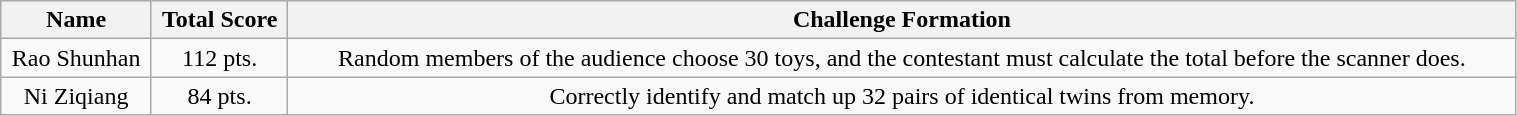<table class="wikitable" style="width:80%; text-align:center">
<tr>
<th>Name</th>
<th>Total Score</th>
<th>Challenge Formation</th>
</tr>
<tr>
<td>Rao Shunhan</td>
<td>112 pts.</td>
<td>Random members of the audience choose 30 toys, and the contestant must calculate the total before the scanner does.</td>
</tr>
<tr>
<td>Ni Ziqiang</td>
<td>84 pts.</td>
<td>Correctly identify and match up 32 pairs of identical twins from memory.</td>
</tr>
</table>
